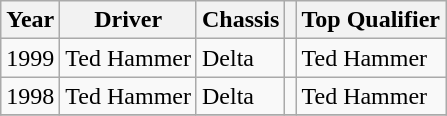<table class="wikitable">
<tr>
<th>Year</th>
<th>Driver</th>
<th>Chassis</th>
<th></th>
<th>Top Qualifier</th>
</tr>
<tr>
<td>1999</td>
<td> Ted Hammer</td>
<td>Delta</td>
<td></td>
<td> Ted Hammer</td>
</tr>
<tr>
<td>1998</td>
<td> Ted Hammer</td>
<td>Delta</td>
<td></td>
<td> Ted Hammer</td>
</tr>
<tr>
</tr>
</table>
